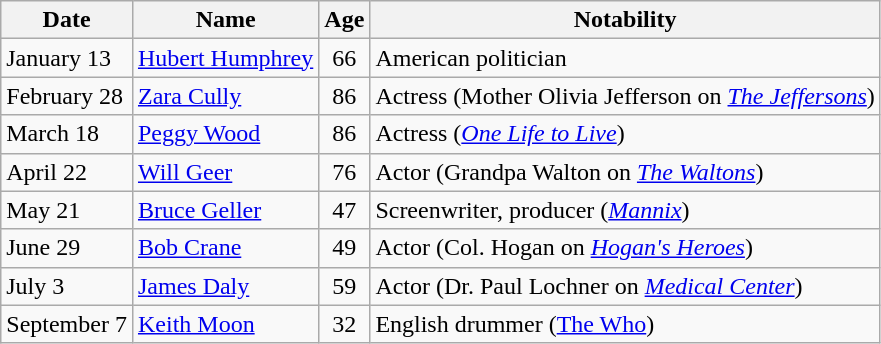<table class="wikitable sortable">
<tr>
<th>Date</th>
<th>Name</th>
<th>Age</th>
<th class="unsortable">Notability</th>
</tr>
<tr>
<td>January 13</td>
<td><a href='#'>Hubert Humphrey</a></td>
<td align="center">66</td>
<td>American politician</td>
</tr>
<tr>
<td>February 28</td>
<td><a href='#'>Zara Cully</a></td>
<td align="center">86</td>
<td>Actress (Mother Olivia Jefferson on <em><a href='#'>The Jeffersons</a></em>)</td>
</tr>
<tr>
<td>March 18</td>
<td><a href='#'>Peggy Wood</a></td>
<td align="center">86</td>
<td>Actress (<em><a href='#'>One Life to Live</a></em>)</td>
</tr>
<tr>
<td>April 22</td>
<td><a href='#'>Will Geer</a></td>
<td align="center">76</td>
<td>Actor (Grandpa Walton on <em><a href='#'>The Waltons</a></em>)</td>
</tr>
<tr>
<td>May 21</td>
<td><a href='#'>Bruce Geller</a></td>
<td align="center">47</td>
<td>Screenwriter, producer (<em><a href='#'>Mannix</a></em>)</td>
</tr>
<tr>
<td>June 29</td>
<td><a href='#'>Bob Crane</a></td>
<td align="center">49</td>
<td>Actor (Col. Hogan on <em><a href='#'>Hogan's Heroes</a></em>)</td>
</tr>
<tr>
<td>July 3</td>
<td><a href='#'>James Daly</a></td>
<td align="center">59</td>
<td>Actor (Dr. Paul Lochner on <em><a href='#'>Medical Center</a></em>)</td>
</tr>
<tr>
<td>September 7</td>
<td><a href='#'>Keith Moon</a></td>
<td align="center">32</td>
<td>English drummer (<a href='#'>The Who</a>)</td>
</tr>
</table>
